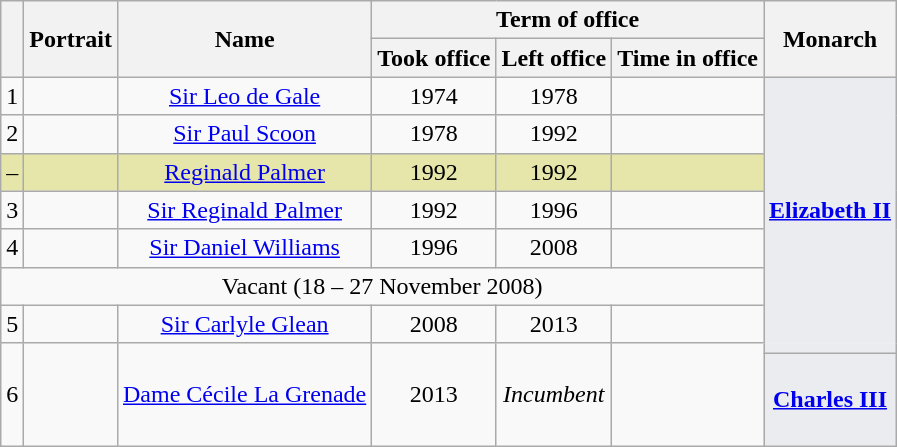<table class="wikitable" style="text-align:center;">
<tr>
<th rowspan="2"></th>
<th rowspan="2">Portrait</th>
<th rowspan="2">Name<br></th>
<th colspan="3">Term of office</th>
<th rowspan="2">Monarch<br></th>
</tr>
<tr>
<th>Took office</th>
<th>Left office</th>
<th>Time in office</th>
</tr>
<tr>
<td>1</td>
<td></td>
<td><a href='#'>Sir Leo de Gale</a><br></td>
<td> 1974</td>
<td> 1978</td>
<td></td>
<td rowspan="7" style="background:#eaecf0; border-style: solid solid none solid ;"><br><strong><a href='#'>Elizabeth II</a></strong><br><br></td>
</tr>
<tr>
<td>2</td>
<td></td>
<td><a href='#'>Sir Paul Scoon</a><br></td>
<td> 1978</td>
<td> 1992</td>
<td></td>
</tr>
<tr style="background:#e6e6aa;">
<td>–</td>
<td></td>
<td><a href='#'>Reginald Palmer</a><br></td>
<td> 1992</td>
<td> 1992</td>
<td></td>
</tr>
<tr>
<td>3</td>
<td></td>
<td><a href='#'>Sir Reginald Palmer</a><br></td>
<td> 1992</td>
<td> 1996</td>
<td></td>
</tr>
<tr>
<td>4</td>
<td></td>
<td><a href='#'>Sir Daniel Williams</a><br></td>
<td> 1996</td>
<td> 2008</td>
<td></td>
</tr>
<tr>
<td colspan="6">Vacant (18 – 27 November 2008)</td>
</tr>
<tr>
<td>5</td>
<td></td>
<td><a href='#'>Sir Carlyle Glean</a><br></td>
<td> 2008</td>
<td> 2013</td>
<td></td>
</tr>
<tr>
<td rowspan=2>6</td>
<td rowspan=2></td>
<td rowspan=2><a href='#'>Dame Cécile La Grenade</a><br></td>
<td rowspan=2> 2013</td>
<td rowspan=2><em>Incumbent</em></td>
<td rowspan=2></td>
<td style="background:#eaecf0 ; border-style: none solid solid solid ;"></td>
</tr>
<tr>
<td style="background:#eaecf0"><br><strong><a href='#'>Charles III</a></strong><br><br></td>
</tr>
</table>
